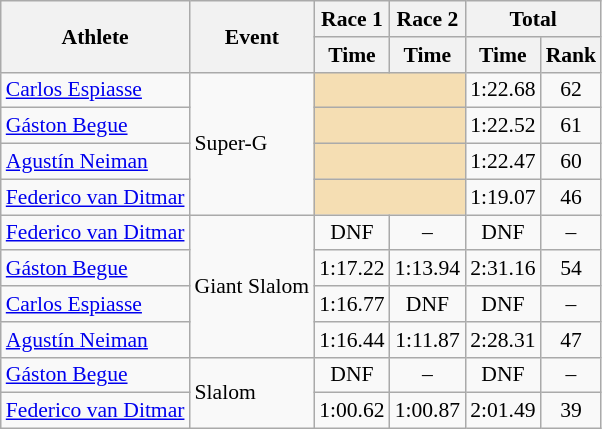<table class="wikitable" style="font-size:90%">
<tr>
<th rowspan="2">Athlete</th>
<th rowspan="2">Event</th>
<th>Race 1</th>
<th>Race 2</th>
<th colspan="2">Total</th>
</tr>
<tr>
<th>Time</th>
<th>Time</th>
<th>Time</th>
<th>Rank</th>
</tr>
<tr>
<td><a href='#'>Carlos Espiasse</a></td>
<td rowspan="4">Super-G</td>
<td colspan="2" bgcolor="wheat"></td>
<td align="center">1:22.68</td>
<td align="center">62</td>
</tr>
<tr>
<td><a href='#'>Gáston Begue</a></td>
<td colspan="2" bgcolor="wheat"></td>
<td align="center">1:22.52</td>
<td align="center">61</td>
</tr>
<tr>
<td><a href='#'>Agustín Neiman</a></td>
<td colspan="2" bgcolor="wheat"></td>
<td align="center">1:22.47</td>
<td align="center">60</td>
</tr>
<tr>
<td><a href='#'>Federico van Ditmar</a></td>
<td colspan="2" bgcolor="wheat"></td>
<td align="center">1:19.07</td>
<td align="center">46</td>
</tr>
<tr>
<td><a href='#'>Federico van Ditmar</a></td>
<td rowspan="4">Giant Slalom</td>
<td align="center">DNF</td>
<td align="center">–</td>
<td align="center">DNF</td>
<td align="center">–</td>
</tr>
<tr>
<td><a href='#'>Gáston Begue</a></td>
<td align="center">1:17.22</td>
<td align="center">1:13.94</td>
<td align="center">2:31.16</td>
<td align="center">54</td>
</tr>
<tr>
<td><a href='#'>Carlos Espiasse</a></td>
<td align="center">1:16.77</td>
<td align="center">DNF</td>
<td align="center">DNF</td>
<td align="center">–</td>
</tr>
<tr>
<td><a href='#'>Agustín Neiman</a></td>
<td align="center">1:16.44</td>
<td align="center">1:11.87</td>
<td align="center">2:28.31</td>
<td align="center">47</td>
</tr>
<tr>
<td><a href='#'>Gáston Begue</a></td>
<td rowspan="2">Slalom</td>
<td align="center">DNF</td>
<td align="center">–</td>
<td align="center">DNF</td>
<td align="center">–</td>
</tr>
<tr>
<td><a href='#'>Federico van Ditmar</a></td>
<td align="center">1:00.62</td>
<td align="center">1:00.87</td>
<td align="center">2:01.49</td>
<td align="center">39</td>
</tr>
</table>
